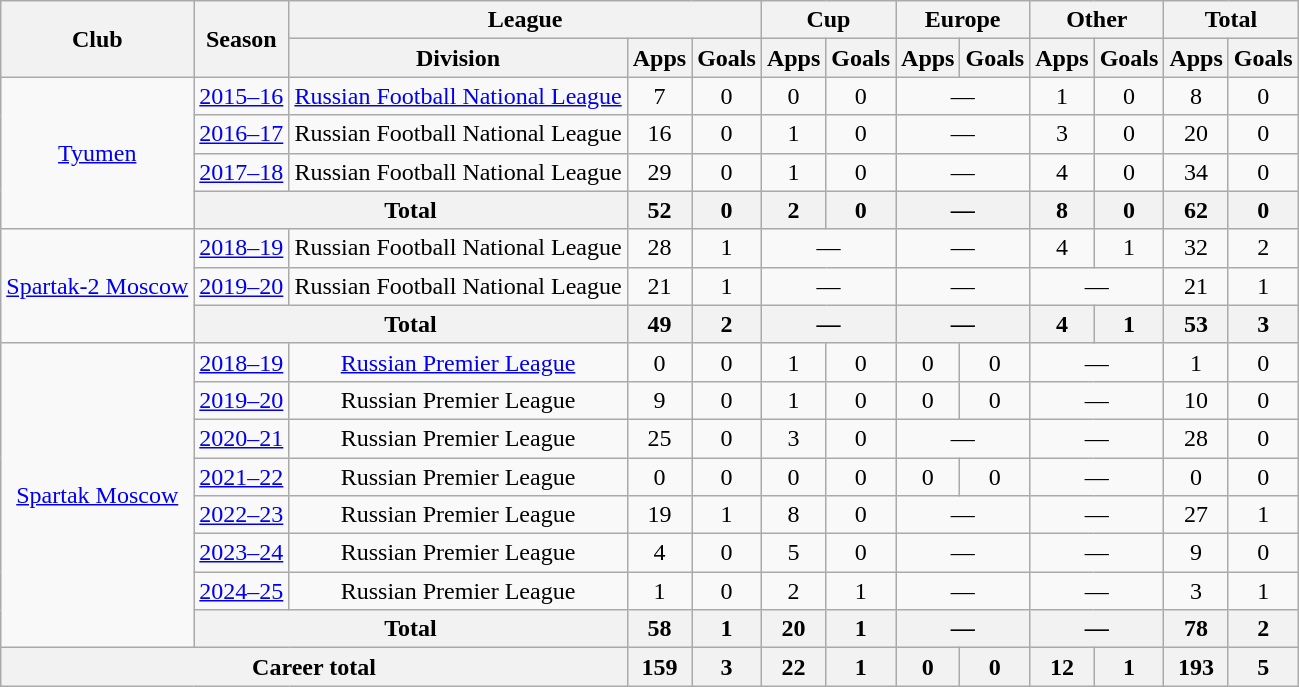<table class="wikitable" style="text-align: center;">
<tr>
<th rowspan="2">Club</th>
<th rowspan="2">Season</th>
<th colspan="3">League</th>
<th colspan="2">Cup</th>
<th colspan="2">Europe</th>
<th colspan="2">Other</th>
<th colspan="2">Total</th>
</tr>
<tr>
<th>Division</th>
<th>Apps</th>
<th>Goals</th>
<th>Apps</th>
<th>Goals</th>
<th>Apps</th>
<th>Goals</th>
<th>Apps</th>
<th>Goals</th>
<th>Apps</th>
<th>Goals</th>
</tr>
<tr>
<td rowspan="4"><a href='#'>Tyumen</a></td>
<td><a href='#'>2015–16</a></td>
<td><a href='#'>Russian Football National League</a></td>
<td>7</td>
<td>0</td>
<td>0</td>
<td>0</td>
<td colspan="2">—</td>
<td>1</td>
<td>0</td>
<td>8</td>
<td>0</td>
</tr>
<tr>
<td><a href='#'>2016–17</a></td>
<td>Russian Football National League</td>
<td>16</td>
<td>0</td>
<td>1</td>
<td>0</td>
<td colspan="2">—</td>
<td>3</td>
<td>0</td>
<td>20</td>
<td>0</td>
</tr>
<tr>
<td><a href='#'>2017–18</a></td>
<td>Russian Football National League</td>
<td>29</td>
<td>0</td>
<td>1</td>
<td>0</td>
<td colspan="2">—</td>
<td>4</td>
<td>0</td>
<td>34</td>
<td>0</td>
</tr>
<tr>
<th colspan="2">Total</th>
<th>52</th>
<th>0</th>
<th>2</th>
<th>0</th>
<th colspan="2">—</th>
<th>8</th>
<th>0</th>
<th>62</th>
<th>0</th>
</tr>
<tr>
<td rowspan="3"><a href='#'>Spartak-2 Moscow</a></td>
<td><a href='#'>2018–19</a></td>
<td>Russian Football National League</td>
<td>28</td>
<td>1</td>
<td colspan="2">—</td>
<td colspan="2">—</td>
<td>4</td>
<td>1</td>
<td>32</td>
<td>2</td>
</tr>
<tr>
<td><a href='#'>2019–20</a></td>
<td>Russian Football National League</td>
<td>21</td>
<td>1</td>
<td colspan="2">—</td>
<td colspan="2">—</td>
<td colspan="2">—</td>
<td>21</td>
<td>1</td>
</tr>
<tr>
<th colspan="2">Total</th>
<th>49</th>
<th>2</th>
<th colspan="2">—</th>
<th colspan="2">—</th>
<th>4</th>
<th>1</th>
<th>53</th>
<th>3</th>
</tr>
<tr>
<td rowspan="8"><a href='#'>Spartak Moscow</a></td>
<td><a href='#'>2018–19</a></td>
<td><a href='#'>Russian Premier League</a></td>
<td>0</td>
<td>0</td>
<td>1</td>
<td>0</td>
<td>0</td>
<td>0</td>
<td colspan="2">—</td>
<td>1</td>
<td>0</td>
</tr>
<tr>
<td><a href='#'>2019–20</a></td>
<td>Russian Premier League</td>
<td>9</td>
<td>0</td>
<td>1</td>
<td>0</td>
<td>0</td>
<td>0</td>
<td colspan="2">—</td>
<td>10</td>
<td>0</td>
</tr>
<tr>
<td><a href='#'>2020–21</a></td>
<td>Russian Premier League</td>
<td>25</td>
<td>0</td>
<td>3</td>
<td>0</td>
<td colspan="2">—</td>
<td colspan="2">—</td>
<td>28</td>
<td>0</td>
</tr>
<tr>
<td><a href='#'>2021–22</a></td>
<td>Russian Premier League</td>
<td>0</td>
<td>0</td>
<td>0</td>
<td>0</td>
<td>0</td>
<td>0</td>
<td colspan="2">—</td>
<td>0</td>
<td>0</td>
</tr>
<tr>
<td><a href='#'>2022–23</a></td>
<td>Russian Premier League</td>
<td>19</td>
<td>1</td>
<td>8</td>
<td>0</td>
<td colspan="2">—</td>
<td colspan="2">—</td>
<td>27</td>
<td>1</td>
</tr>
<tr>
<td><a href='#'>2023–24</a></td>
<td>Russian Premier League</td>
<td>4</td>
<td>0</td>
<td>5</td>
<td>0</td>
<td colspan="2">—</td>
<td colspan="2">—</td>
<td>9</td>
<td>0</td>
</tr>
<tr>
<td><a href='#'>2024–25</a></td>
<td>Russian Premier League</td>
<td>1</td>
<td>0</td>
<td>2</td>
<td>1</td>
<td colspan="2">—</td>
<td colspan="2">—</td>
<td>3</td>
<td>1</td>
</tr>
<tr>
<th colspan="2">Total</th>
<th>58</th>
<th>1</th>
<th>20</th>
<th>1</th>
<th colspan="2">—</th>
<th colspan="2">—</th>
<th>78</th>
<th>2</th>
</tr>
<tr>
<th colspan="3">Career total</th>
<th>159</th>
<th>3</th>
<th>22</th>
<th>1</th>
<th>0</th>
<th>0</th>
<th>12</th>
<th>1</th>
<th>193</th>
<th>5</th>
</tr>
</table>
